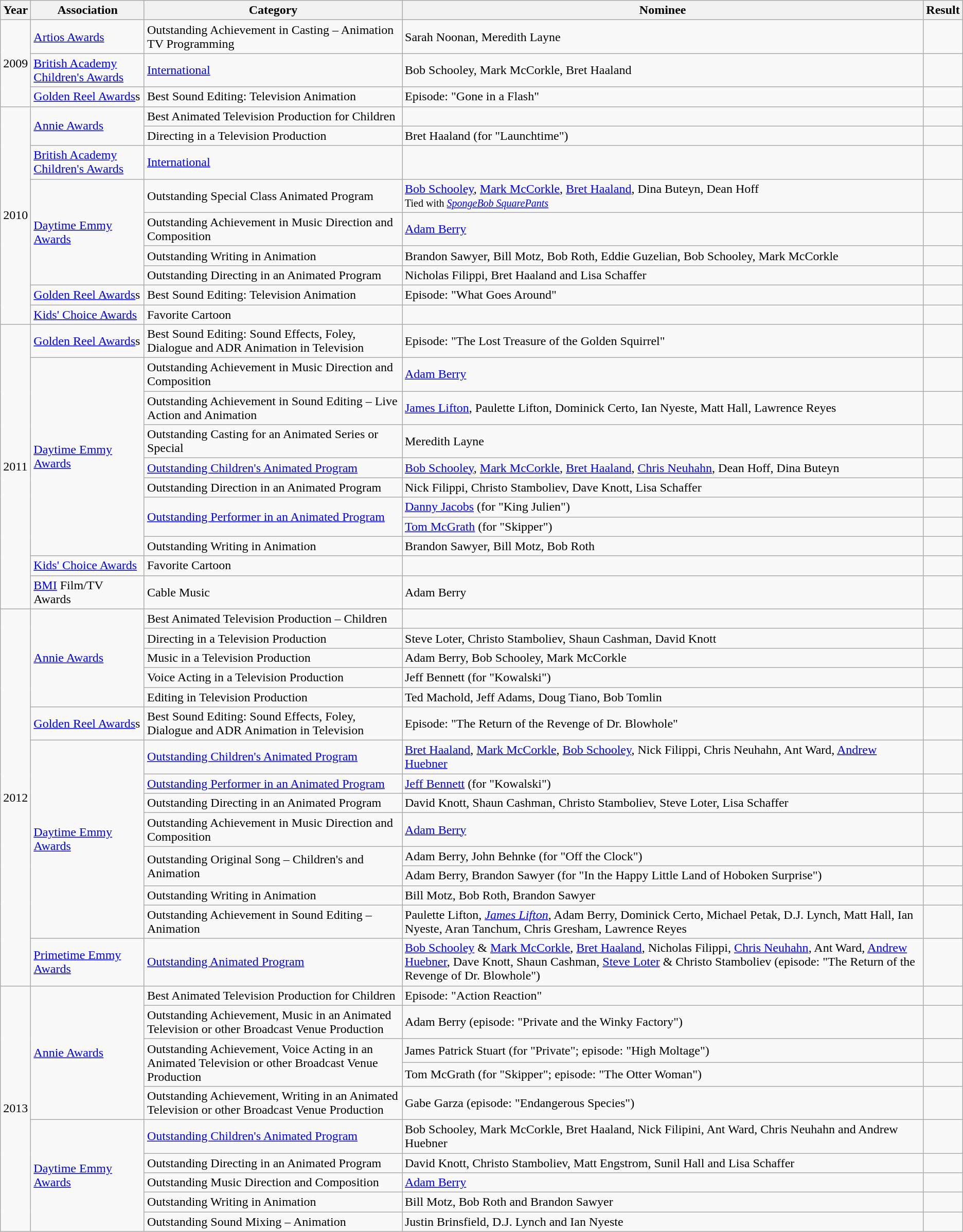<table class="wikitable">
<tr>
<th>Year</th>
<th>Association</th>
<th>Category</th>
<th>Nominee</th>
<th>Result</th>
</tr>
<tr>
<td rowspan="3">2009</td>
<td><a href='#'>Artios Awards</a></td>
<td>Outstanding Achievement in Casting – Animation TV Programming</td>
<td>Sarah Noonan, Meredith Layne</td>
<td></td>
</tr>
<tr>
<td><a href='#'>British Academy Children's Awards</a></td>
<td><a href='#'>International</a></td>
<td>Bob Schooley, Mark McCorkle, Bret Haaland</td>
<td></td>
</tr>
<tr>
<td><a href='#'>Golden Reel Awards</a>s</td>
<td>Best Sound Editing: Television Animation</td>
<td>Episode: "Gone in a Flash"</td>
<td></td>
</tr>
<tr>
<td rowspan="9">2010</td>
<td rowspan="2"><a href='#'>Annie Awards</a></td>
<td>Best Animated Television Production for Children</td>
<td></td>
<td></td>
</tr>
<tr>
<td>Directing in a Television Production</td>
<td>Bret Haaland (for "Launchtime")</td>
<td></td>
</tr>
<tr>
<td><a href='#'>British Academy Children's Awards</a></td>
<td><a href='#'>International</a></td>
<td></td>
<td></td>
</tr>
<tr>
<td rowspan="4"><a href='#'>Daytime Emmy Awards</a></td>
<td>Outstanding Special Class Animated Program</td>
<td><a href='#'>Bob Schooley</a>, <a href='#'>Mark McCorkle</a>, <a href='#'>Bret Haaland</a>, Dina Buteyn, Dean Hoff<br><small>Tied with <em><a href='#'>SpongeBob SquarePants</a></em></small></td>
<td></td>
</tr>
<tr>
<td>Outstanding Achievement in Music Direction and Composition</td>
<td><a href='#'>Adam Berry</a></td>
<td></td>
</tr>
<tr>
<td>Outstanding Writing in Animation</td>
<td>Brandon Sawyer, Bill Motz, Bob Roth, Eddie Guzelian, Bob Schooley, Mark McCorkle</td>
<td></td>
</tr>
<tr>
<td>Outstanding Directing in an Animated Program</td>
<td>Nicholas Filippi, Bret Haaland and Lisa Schaffer</td>
<td></td>
</tr>
<tr>
<td><a href='#'>Golden Reel Awards</a>s</td>
<td>Best Sound Editing: Television Animation</td>
<td>Episode: "What Goes Around"</td>
<td></td>
</tr>
<tr>
<td><a href='#'>Kids' Choice Awards</a></td>
<td>Favorite Cartoon</td>
<td></td>
<td></td>
</tr>
<tr>
<td rowspan="11">2011</td>
<td><a href='#'>Golden Reel Awards</a>s</td>
<td>Best Sound Editing: Sound Effects, Foley, Dialogue and ADR Animation in Television</td>
<td>Episode: "The Lost Treasure of the Golden Squirrel"</td>
<td></td>
</tr>
<tr>
<td rowspan="8"><a href='#'>Daytime Emmy Awards</a></td>
<td>Outstanding Achievement in Music Direction and Composition</td>
<td><a href='#'>Adam Berry</a></td>
<td></td>
</tr>
<tr>
<td>Outstanding Achievement in Sound Editing – Live Action and Animation</td>
<td><a href='#'>James Lifton</a>, Paulette Lifton, Dominick Certo, Ian Nyeste, Matt Hall, Lawrence Reyes</td>
<td></td>
</tr>
<tr>
<td>Outstanding Casting for an Animated Series or Special</td>
<td>Meredith Layne</td>
<td></td>
</tr>
<tr>
<td><a href='#'>Outstanding Children's Animated Program</a></td>
<td><a href='#'>Bob Schooley</a>, <a href='#'>Mark McCorkle</a>, <a href='#'>Bret Haaland</a>, <a href='#'>Chris Neuhahn</a>, Dean Hoff, Dina Buteyn</td>
<td></td>
</tr>
<tr>
<td>Outstanding Direction in an Animated Program</td>
<td>Nick Filippi, Christo Stamboliev, Dave Knott, Lisa Schaffer</td>
<td></td>
</tr>
<tr>
<td rowspan="2"><a href='#'>Outstanding Performer in an Animated Program</a></td>
<td><a href='#'>Danny Jacobs</a> (for "King Julien")</td>
<td></td>
</tr>
<tr>
<td><a href='#'>Tom McGrath</a> (for "Skipper")</td>
<td></td>
</tr>
<tr>
<td>Outstanding Writing in Animation</td>
<td>Brandon Sawyer, Bill Motz, Bob Roth</td>
<td></td>
</tr>
<tr>
<td><a href='#'>Kids' Choice Awards</a></td>
<td>Favorite Cartoon</td>
<td></td>
<td></td>
</tr>
<tr>
<td><a href='#'>BMI</a> Film/TV Awards</td>
<td>Cable Music</td>
<td>Adam Berry</td>
<td></td>
</tr>
<tr>
<td rowspan="15">2012</td>
<td rowspan="5"><a href='#'>Annie Awards</a></td>
<td>Best Animated Television Production – Children</td>
<td></td>
<td></td>
</tr>
<tr>
<td>Directing in a Television Production</td>
<td>Steve Loter, Christo Stamboliev, Shaun Cashman, David Knott</td>
<td></td>
</tr>
<tr>
<td>Music in a Television Production</td>
<td>Adam Berry, Bob Schooley, Mark McCorkle</td>
<td></td>
</tr>
<tr>
<td>Voice Acting in a Television Production</td>
<td>Jeff Bennett (for "Kowalski")</td>
<td></td>
</tr>
<tr>
<td>Editing in Television Production</td>
<td>Ted Machold, Jeff Adams, Doug Tiano, Bob Tomlin</td>
<td></td>
</tr>
<tr>
<td><a href='#'>Golden Reel Awards</a>s</td>
<td>Best Sound Editing: Sound Effects, Foley, Dialogue and ADR Animation in Television</td>
<td>Episode: "The Return of the Revenge of Dr. Blowhole"</td>
<td></td>
</tr>
<tr>
<td rowspan="8"><a href='#'>Daytime Emmy Awards</a></td>
<td><a href='#'>Outstanding Children's Animated Program</a></td>
<td><a href='#'>Bret Haaland</a>, <a href='#'>Mark McCorkle</a>, <a href='#'>Bob Schooley</a>, Nick Filippi, Chris Neuhahn, Ant Ward, <a href='#'>Andrew Huebner</a></td>
<td></td>
</tr>
<tr>
<td><a href='#'>Outstanding Performer in an Animated Program</a></td>
<td><a href='#'>Jeff Bennett</a> (for "Kowalski")</td>
<td></td>
</tr>
<tr>
<td>Outstanding Directing in an Animated Program</td>
<td>David Knott, Shaun Cashman, Christo Stamboliev, Steve Loter, Lisa Schaffer</td>
<td></td>
</tr>
<tr>
<td>Outstanding Achievement in Music Direction and Composition</td>
<td><a href='#'>Adam Berry</a></td>
<td></td>
</tr>
<tr>
<td rowspan="2">Outstanding Original Song – Children's and Animation</td>
<td>Adam Berry, John Behnke (for "Off the Clock")</td>
<td></td>
</tr>
<tr>
<td>Adam Berry, Brandon Sawyer (for "In the Happy Little Land of Hoboken Surprise")</td>
<td></td>
</tr>
<tr>
<td>Outstanding Writing in Animation</td>
<td>Bill Motz, Bob Roth, Brandon Sawyer</td>
<td></td>
</tr>
<tr>
<td>Outstanding Achievement in Sound Editing – Animation</td>
<td>Paulette Lifton, <em><a href='#'>James Lifton</a></em>, Adam Berry, Dominick Certo, Michael Petak, D.J. Lynch, Matt Hall, Ian Nyeste, Aran Tanchum, Chris Gresham, Lawrence Reyes</td>
<td></td>
</tr>
<tr>
<td><a href='#'>Primetime Emmy Awards</a></td>
<td><a href='#'>Outstanding Animated Program</a></td>
<td><a href='#'>Bob Schooley</a> & <a href='#'>Mark McCorkle</a>, <a href='#'>Bret Haaland</a>, Nicholas Filippi, <a href='#'>Chris Neuhahn</a>, Ant Ward, <a href='#'>Andrew Huebner</a>, Dave Knott, Shaun Cashman, <a href='#'>Steve Loter</a> & Christo Stamboliev (episode: "The Return of the Revenge of Dr. Blowhole")</td>
<td></td>
</tr>
<tr>
<td rowspan="10">2013</td>
<td rowspan="5"><a href='#'>Annie Awards</a></td>
<td>Best Animated Television Production for Children</td>
<td>Episode: "Action Reaction"</td>
<td></td>
</tr>
<tr>
<td>Outstanding Achievement, Music in an Animated Television or other Broadcast Venue Production</td>
<td>Adam Berry (episode: "Private and the Winky Factory")</td>
<td></td>
</tr>
<tr>
<td rowspan="2">Outstanding Achievement, Voice Acting in an Animated Television or other Broadcast Venue Production</td>
<td>James Patrick Stuart (for "Private"; episode: "High Moltage")</td>
<td></td>
</tr>
<tr>
<td>Tom McGrath (for "Skipper"; episode: "The Otter Woman")</td>
<td></td>
</tr>
<tr>
<td>Outstanding Achievement, Writing in an Animated Television or other Broadcast Venue Production</td>
<td>Gabe Garza (episode: "Endangerous Species")</td>
<td></td>
</tr>
<tr>
<td rowspan="5"><a href='#'>Daytime Emmy Awards</a></td>
<td><a href='#'>Outstanding Children's Animated Program</a></td>
<td>Bob Schooley, Mark McCorkle, Bret Haaland, Nick Filipini, Ant Ward, Chris Neuhahn and Andrew Huebner</td>
<td></td>
</tr>
<tr>
<td>Outstanding Directing in an Animated Program</td>
<td>David Knott, Christo Stamboliev, Matt Engstrom, Sunil Hall and Lisa Schaffer</td>
<td></td>
</tr>
<tr>
<td>Outstanding Music Direction and Composition</td>
<td><a href='#'>Adam Berry</a></td>
<td></td>
</tr>
<tr>
<td>Outstanding Writing in Animation</td>
<td>Bill Motz, Bob Roth and Brandon Sawyer</td>
<td></td>
</tr>
<tr>
<td>Outstanding Sound Mixing – Animation</td>
<td>Justin Brinsfield, D.J. Lynch and Ian Nyeste</td>
<td></td>
</tr>
</table>
